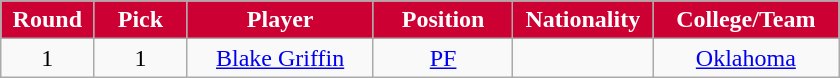<table class="wikitable sortable sortable">
<tr>
<th style="background:#CC0033; color:white" width="10%">Round</th>
<th style="background:#CC0033; color:white" width="10%">Pick</th>
<th style="background:#CC0033; color:white" width="20%">Player</th>
<th style="background:#CC0033; color:white" width="15%">Position</th>
<th style="background:#CC0033; color:white" width="15%">Nationality</th>
<th style="background:#CC0033; color:white" width="20%">College/Team</th>
</tr>
<tr style="text-align: center">
<td>1</td>
<td>1</td>
<td><a href='#'>Blake Griffin</a></td>
<td><a href='#'>PF</a></td>
<td></td>
<td><a href='#'>Oklahoma</a></td>
</tr>
</table>
